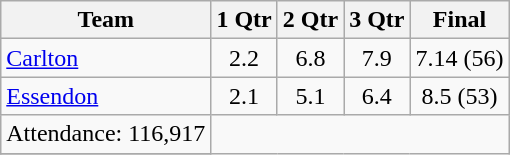<table class="wikitable">
<tr>
<th>Team</th>
<th>1 Qtr</th>
<th>2 Qtr</th>
<th>3 Qtr</th>
<th>Final</th>
</tr>
<tr>
<td><a href='#'>Carlton</a></td>
<td align=center>2.2</td>
<td align=center>6.8</td>
<td align=center>7.9</td>
<td align=center>7.14 (56)</td>
</tr>
<tr>
<td><a href='#'>Essendon</a></td>
<td align=center>2.1</td>
<td align=center>5.1</td>
<td align=center>6.4</td>
<td align=center>8.5 (53)</td>
</tr>
<tr>
<td align=center>Attendance: 116,917</td>
</tr>
<tr>
</tr>
</table>
